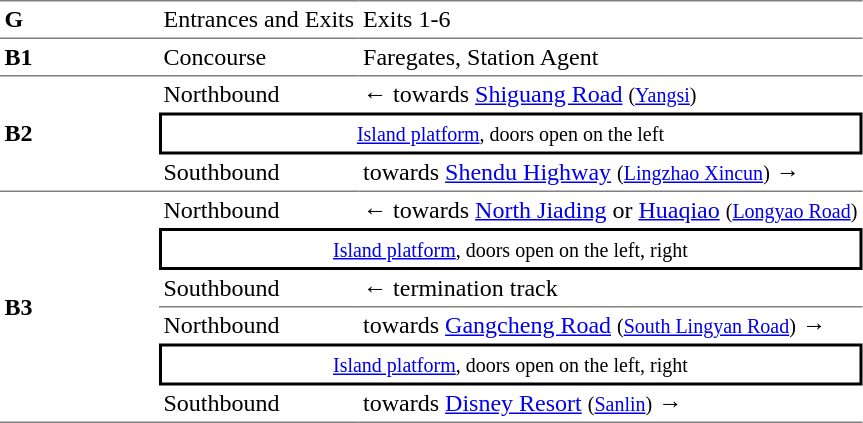<table cellspacing=0 cellpadding=3>
<tr>
<td style="border-top:solid 1px gray;border-bottom:solid 1px gray;" width=100><strong>G</strong></td>
<td style="border-top:solid 1px gray;border-bottom:solid 1px gray;">Entrances and Exits</td>
<td style="border-top:solid 1px gray;border-bottom:solid 1px gray;">Exits 1-6</td>
</tr>
<tr>
<td style="border-bottom:solid 1px gray;"><strong>B1</strong></td>
<td style="border-bottom:solid 1px gray;">Concourse</td>
<td style="border-bottom:solid 1px gray;">Faregates, Station Agent</td>
</tr>
<tr>
<td style="border-bottom:solid 1px gray;" rowspan=3><strong>B2</strong></td>
<td>Northbound</td>
<td>←  towards <a href='#'>Shiguang Road</a> <small>(<a href='#'>Yangsi</a>)</small></td>
</tr>
<tr>
<td style="border-right:solid 2px black;border-left:solid 2px black;border-top:solid 2px black;border-bottom:solid 2px black;text-align:center;" colspan=2><small><a href='#'>Island platform</a>, doors open on the left</small></td>
</tr>
<tr>
<td style="border-bottom:solid 1px gray;">Southbound</td>
<td style="border-bottom:solid 1px gray;">  towards <a href='#'>Shendu Highway</a> <small>(<a href='#'>Lingzhao Xincun</a>)</small> →</td>
</tr>
<tr>
<td style="border-bottom:solid 1px gray;" rowspan=6><strong>B3</strong></td>
<td>Northbound</td>
<td>←  towards <a href='#'>North Jiading</a> or <a href='#'>Huaqiao</a> <small>(<a href='#'>Longyao Road</a>)</small></td>
</tr>
<tr>
<td style="border-right:solid 2px black;border-left:solid 2px black;border-top:solid 2px black;border-bottom:solid 2px black;text-align:center;" colspan=2><small><a href='#'>Island platform</a>, doors open on the left, right</small></td>
</tr>
<tr>
<td style="border-bottom:solid 1px gray;">Southbound</td>
<td style="border-bottom:solid 1px gray;">←  termination track</td>
</tr>
<tr>
<td>Northbound</td>
<td>  towards <a href='#'>Gangcheng Road</a> <small>(<a href='#'>South Lingyan Road</a>)</small> →</td>
</tr>
<tr>
<td style="border-right:solid 2px black;border-left:solid 2px black;border-top:solid 2px black;border-bottom:solid 2px black;text-align:center;" colspan=2><small><a href='#'>Island platform</a>, doors open on the left, right</small></td>
</tr>
<tr>
<td style="border-bottom:solid 1px gray;">Southbound</td>
<td style="border-bottom:solid 1px gray;">  towards <a href='#'>Disney Resort</a> <small>(<a href='#'>Sanlin</a>)</small> →</td>
</tr>
</table>
